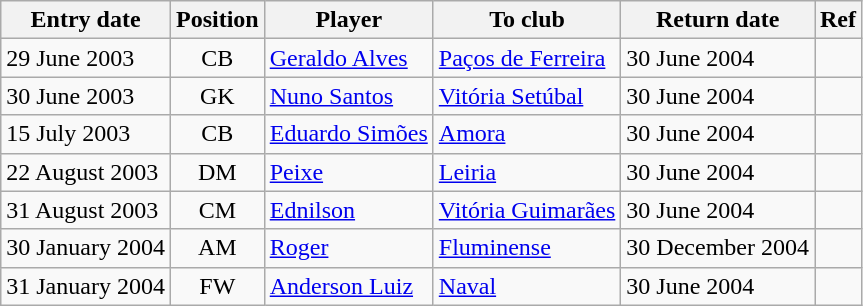<table class="wikitable sortable">
<tr>
<th>Entry date</th>
<th>Position</th>
<th>Player</th>
<th>To club</th>
<th>Return date</th>
<th>Ref</th>
</tr>
<tr>
<td>29 June 2003</td>
<td style="text-align:center;">CB</td>
<td style="text-align:left;"><a href='#'>Geraldo Alves</a></td>
<td style="text-align:left;"><a href='#'>Paços de Ferreira</a></td>
<td>30 June 2004</td>
<td></td>
</tr>
<tr>
<td>30 June 2003</td>
<td style="text-align:center;">GK</td>
<td style="text-align:left;"><a href='#'>Nuno Santos</a></td>
<td style="text-align:left;"><a href='#'>Vitória Setúbal</a></td>
<td>30 June 2004</td>
<td></td>
</tr>
<tr>
<td>15 July 2003</td>
<td style="text-align:center;">CB</td>
<td style="text-align:left;"><a href='#'>Eduardo Simões</a></td>
<td style="text-align:left;"><a href='#'>Amora</a></td>
<td>30 June 2004</td>
<td></td>
</tr>
<tr>
<td>22 August 2003</td>
<td style="text-align:center;">DM</td>
<td style="text-align:left;"><a href='#'>Peixe</a></td>
<td style="text-align:left;"><a href='#'>Leiria</a></td>
<td>30 June 2004</td>
<td></td>
</tr>
<tr>
<td>31 August 2003</td>
<td style="text-align:center;">CM</td>
<td style="text-align:left;"><a href='#'>Ednilson</a></td>
<td style="text-align:left;"><a href='#'>Vitória Guimarães</a></td>
<td>30 June 2004</td>
<td></td>
</tr>
<tr>
<td>30 January 2004</td>
<td style="text-align:center;">AM</td>
<td style="text-align:left;"><a href='#'>Roger</a></td>
<td style="text-align:left;"><a href='#'>Fluminense</a></td>
<td>30 December 2004</td>
<td></td>
</tr>
<tr>
<td>31 January 2004</td>
<td style="text-align:center;">FW</td>
<td style="text-align:left;"><a href='#'>Anderson Luiz</a></td>
<td style="text-align:left;"><a href='#'>Naval</a></td>
<td>30 June 2004</td>
<td></td>
</tr>
</table>
